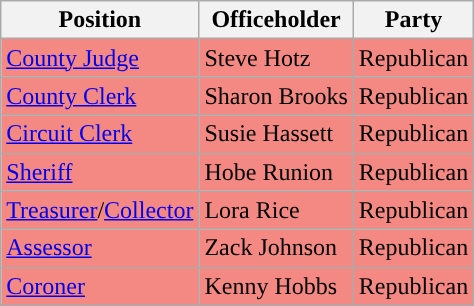<table class="wikitable mw-collapsible">
<tr>
<th>Position</th>
<th>Officeholder</th>
<th>Party</th>
</tr>
<tr style="background-color:#F48882;">
<td><a href='#'>County Judge</a></td>
<td>Steve Hotz</td>
<td>Republican</td>
</tr>
<tr style="background-color:#F48882;">
<td><a href='#'>County Clerk</a></td>
<td>Sharon Brooks</td>
<td>Republican</td>
</tr>
<tr style="background-color:#F48882;">
<td><a href='#'>Circuit Clerk</a></td>
<td>Susie Hassett</td>
<td>Republican</td>
</tr>
<tr style="background-color:#F48882;">
<td><a href='#'>Sheriff</a></td>
<td>Hobe Runion</td>
<td>Republican</td>
</tr>
<tr style="background-color:#F48882;">
<td><a href='#'>Treasurer</a>/<a href='#'>Collector</a></td>
<td>Lora Rice</td>
<td>Republican</td>
</tr>
<tr style="background-color:#F48882;">
<td><a href='#'>Assessor</a></td>
<td>Zack Johnson</td>
<td>Republican</td>
</tr>
<tr style="background-color:#F48882;">
<td><a href='#'>Coroner</a></td>
<td>Kenny Hobbs</td>
<td>Republican</td>
</tr>
</table>
